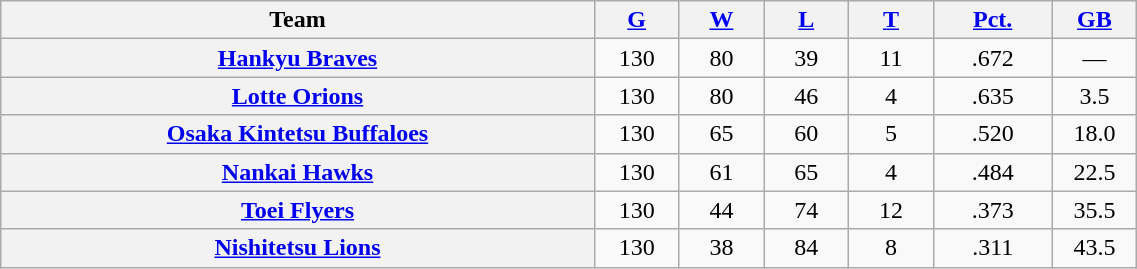<table class="wikitable plainrowheaders" width="60%" style="text-align:center;">
<tr>
<th scope="col" width="35%">Team</th>
<th scope="col" width="5%"><a href='#'>G</a></th>
<th scope="col" width="5%"><a href='#'>W</a></th>
<th scope="col" width="5%"><a href='#'>L</a></th>
<th scope="col" width="5%"><a href='#'>T</a></th>
<th scope="col" width="7%"><a href='#'>Pct.</a></th>
<th scope="col" width="5%"><a href='#'>GB</a></th>
</tr>
<tr>
<th scope="row" style="text-align:center;"><a href='#'>Hankyu Braves</a></th>
<td>130</td>
<td>80</td>
<td>39</td>
<td>11</td>
<td>.672</td>
<td>—</td>
</tr>
<tr>
<th scope="row" style="text-align:center;"><a href='#'>Lotte Orions</a></th>
<td>130</td>
<td>80</td>
<td>46</td>
<td>4</td>
<td>.635</td>
<td>3.5</td>
</tr>
<tr>
<th scope="row" style="text-align:center;"><a href='#'>Osaka Kintetsu Buffaloes</a></th>
<td>130</td>
<td>65</td>
<td>60</td>
<td>5</td>
<td>.520</td>
<td>18.0</td>
</tr>
<tr>
<th scope="row" style="text-align:center;"><a href='#'>Nankai Hawks</a></th>
<td>130</td>
<td>61</td>
<td>65</td>
<td>4</td>
<td>.484</td>
<td>22.5</td>
</tr>
<tr>
<th scope="row" style="text-align:center;"><a href='#'>Toei Flyers</a></th>
<td>130</td>
<td>44</td>
<td>74</td>
<td>12</td>
<td>.373</td>
<td>35.5</td>
</tr>
<tr>
<th scope="row" style="text-align:center;"><a href='#'>Nishitetsu Lions</a></th>
<td>130</td>
<td>38</td>
<td>84</td>
<td>8</td>
<td>.311</td>
<td>43.5</td>
</tr>
</table>
